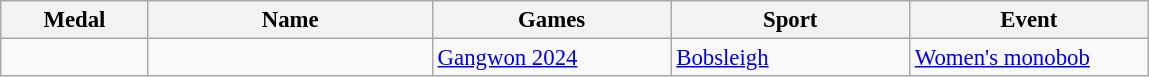<table class="wikitable sortable" style="font-size: 95%;">
<tr>
<th style="width:6em">Medal</th>
<th style="width:12em">Name</th>
<th style="width:10em">Games</th>
<th style="width:10em">Sport</th>
<th style="width:10em">Event</th>
</tr>
<tr>
<td></td>
<td></td>
<td> <a href='#'>Gangwon 2024</a></td>
<td> <a href='#'>Bobsleigh</a></td>
<td><a href='#'>Women's monobob</a></td>
</tr>
</table>
